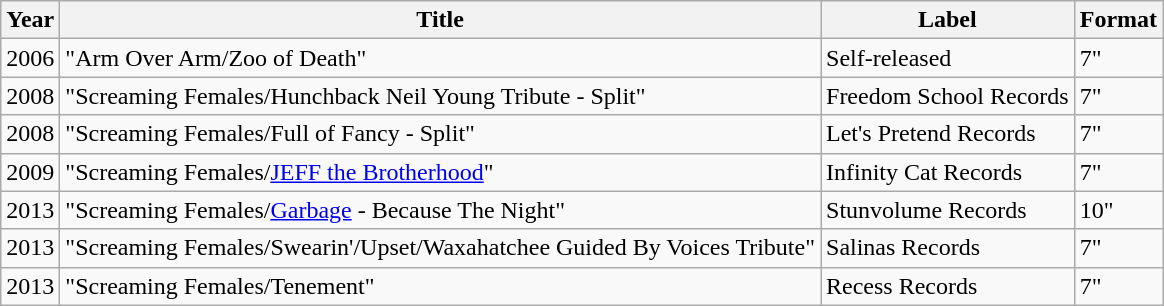<table class="wikitable">
<tr>
<th>Year</th>
<th>Title</th>
<th>Label</th>
<th>Format</th>
</tr>
<tr>
<td>2006</td>
<td>"Arm Over Arm/Zoo of Death"</td>
<td>Self-released</td>
<td>7"</td>
</tr>
<tr>
<td>2008</td>
<td>"Screaming Females/Hunchback Neil Young Tribute - Split"</td>
<td>Freedom School Records</td>
<td>7"</td>
</tr>
<tr>
<td>2008</td>
<td>"Screaming Females/Full of Fancy - Split"</td>
<td>Let's Pretend Records</td>
<td>7"</td>
</tr>
<tr>
<td>2009</td>
<td>"Screaming Females/<a href='#'>JEFF the Brotherhood</a>"</td>
<td>Infinity Cat Records</td>
<td>7"</td>
</tr>
<tr>
<td>2013</td>
<td>"Screaming Females/<a href='#'>Garbage</a> - Because The Night"</td>
<td>Stunvolume Records</td>
<td>10"</td>
</tr>
<tr>
<td>2013</td>
<td>"Screaming Females/Swearin'/Upset/Waxahatchee Guided By Voices Tribute"</td>
<td>Salinas Records</td>
<td>7"</td>
</tr>
<tr>
<td>2013</td>
<td>"Screaming Females/Tenement"</td>
<td>Recess Records</td>
<td>7"</td>
</tr>
</table>
